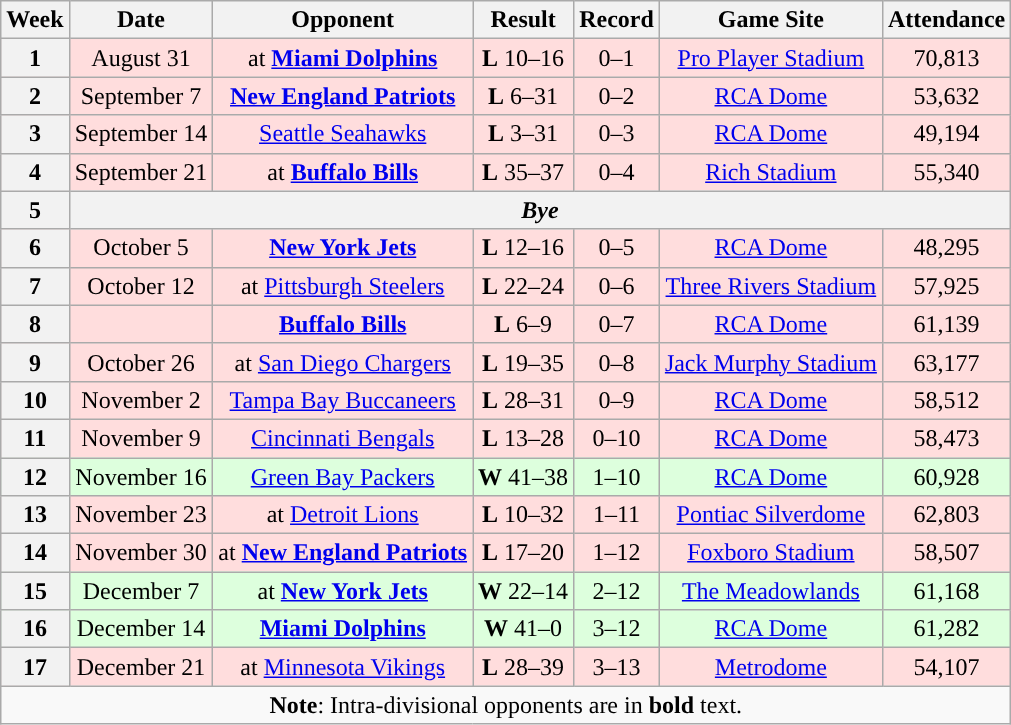<table class="wikitable" style="text-align:center;">
<tr>
<th>Week</th>
<th>Date</th>
<th>Opponent</th>
<th>Result</th>
<th>Record</th>
<th>Game Site</th>
<th>Attendance</th>
</tr>
<tr bgcolor="#ffdddd">
<th>1</th>
<td>August 31</td>
<td>at <strong><a href='#'>Miami Dolphins</a></strong></td>
<td><strong>L</strong> 10–16</td>
<td>0–1</td>
<td><a href='#'>Pro Player Stadium</a></td>
<td>70,813</td>
</tr>
<tr bgcolor="#ffdddd">
<th>2</th>
<td>September 7</td>
<td><strong><a href='#'>New England Patriots</a></strong></td>
<td><strong>L</strong> 6–31</td>
<td>0–2</td>
<td><a href='#'>RCA Dome</a></td>
<td>53,632</td>
</tr>
<tr bgcolor="#ffdddd">
<th>3</th>
<td>September 14</td>
<td><a href='#'>Seattle Seahawks</a></td>
<td><strong>L</strong> 3–31</td>
<td>0–3</td>
<td><a href='#'>RCA Dome</a></td>
<td>49,194</td>
</tr>
<tr bgcolor="#ffdddd">
<th>4</th>
<td>September 21</td>
<td>at <strong><a href='#'>Buffalo Bills</a></strong></td>
<td><strong>L</strong> 35–37</td>
<td>0–4</td>
<td><a href='#'>Rich Stadium</a></td>
<td>55,340</td>
</tr>
<tr>
<th>5</th>
<th colspan="6" align="center"><em>Bye</em></th>
</tr>
<tr bgcolor="#ffdddd">
<th>6</th>
<td>October 5</td>
<td><strong><a href='#'>New York Jets</a></strong></td>
<td><strong>L</strong> 12–16</td>
<td>0–5</td>
<td><a href='#'>RCA Dome</a></td>
<td>48,295</td>
</tr>
<tr bgcolor="#ffdddd">
<th>7</th>
<td>October 12</td>
<td>at <a href='#'>Pittsburgh Steelers</a></td>
<td><strong>L</strong> 22–24</td>
<td>0–6</td>
<td><a href='#'>Three Rivers Stadium</a></td>
<td>57,925</td>
</tr>
<tr bgcolor="#ffdddd">
<th>8</th>
<td></td>
<td><strong><a href='#'>Buffalo Bills</a></strong></td>
<td><strong>L</strong> 6–9</td>
<td>0–7</td>
<td><a href='#'>RCA Dome</a></td>
<td>61,139</td>
</tr>
<tr bgcolor="#ffdddd">
<th>9</th>
<td>October 26</td>
<td>at <a href='#'>San Diego Chargers</a></td>
<td><strong>L</strong> 19–35</td>
<td>0–8</td>
<td><a href='#'>Jack Murphy Stadium</a></td>
<td>63,177</td>
</tr>
<tr bgcolor="#ffdddd">
<th>10</th>
<td>November 2</td>
<td><a href='#'>Tampa Bay Buccaneers</a></td>
<td><strong>L</strong> 28–31</td>
<td>0–9</td>
<td><a href='#'>RCA Dome</a></td>
<td>58,512</td>
</tr>
<tr bgcolor="#ffdddd">
<th>11</th>
<td>November 9</td>
<td><a href='#'>Cincinnati Bengals</a></td>
<td><strong>L</strong> 13–28</td>
<td>0–10</td>
<td><a href='#'>RCA Dome</a></td>
<td>58,473</td>
</tr>
<tr bgcolor="#ddffdd">
<th>12</th>
<td>November 16</td>
<td><a href='#'>Green Bay Packers</a></td>
<td><strong>W</strong> 41–38</td>
<td>1–10</td>
<td><a href='#'>RCA Dome</a></td>
<td>60,928</td>
</tr>
<tr bgcolor="#ffdddd">
<th>13</th>
<td>November 23</td>
<td>at <a href='#'>Detroit Lions</a></td>
<td><strong>L</strong> 10–32</td>
<td>1–11</td>
<td><a href='#'>Pontiac Silverdome</a></td>
<td>62,803</td>
</tr>
<tr bgcolor="#ffdddd">
<th>14</th>
<td>November 30</td>
<td>at <strong><a href='#'>New England Patriots</a></strong></td>
<td><strong>L</strong> 17–20</td>
<td>1–12</td>
<td><a href='#'>Foxboro Stadium</a></td>
<td>58,507</td>
</tr>
<tr bgcolor="#ddffdd">
<th>15</th>
<td>December 7</td>
<td>at <strong><a href='#'>New York Jets</a></strong></td>
<td><strong>W</strong> 22–14</td>
<td>2–12</td>
<td><a href='#'>The Meadowlands</a></td>
<td>61,168</td>
</tr>
<tr bgcolor="#ddffdd">
<th>16</th>
<td>December 14</td>
<td><strong><a href='#'>Miami Dolphins</a></strong></td>
<td><strong>W</strong> 41–0</td>
<td>3–12</td>
<td><a href='#'>RCA Dome</a></td>
<td>61,282</td>
</tr>
<tr bgcolor="#ffdddd">
<th>17</th>
<td>December 21</td>
<td>at <a href='#'>Minnesota Vikings</a></td>
<td><strong>L</strong> 28–39</td>
<td>3–13</td>
<td><a href='#'>Metrodome</a></td>
<td>54,107</td>
</tr>
<tr>
<td colspan="7"><strong>Note</strong>: Intra-divisional opponents are in <strong>bold</strong> text.</td>
</tr>
</table>
